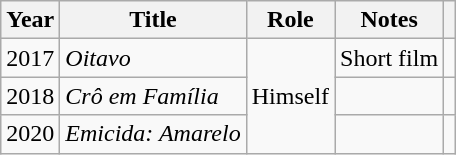<table class="wikitable">
<tr>
<th>Year</th>
<th>Title</th>
<th>Role</th>
<th class="unsortable">Notes</th>
<th class="unsortable"></th>
</tr>
<tr>
<td>2017</td>
<td><em>Oitavo</em></td>
<td rowspan="3">Himself</td>
<td>Short film</td>
<td></td>
</tr>
<tr>
<td>2018</td>
<td><em>Crô em Família</em></td>
<td></td>
<td></td>
</tr>
<tr>
<td>2020</td>
<td><em>Emicida: Amarelo</em></td>
<td></td>
<td></td>
</tr>
</table>
